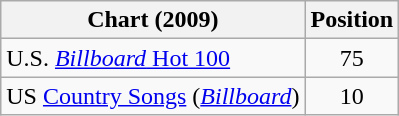<table class="wikitable">
<tr>
<th>Chart (2009)</th>
<th>Position</th>
</tr>
<tr>
<td>U.S. <a href='#'><em>Billboard</em> Hot 100</a></td>
<td style="text-align:center;">75</td>
</tr>
<tr>
<td>US <a href='#'>Country Songs</a> (<em><a href='#'>Billboard</a></em>)</td>
<td style="text-align:center;">10</td>
</tr>
</table>
